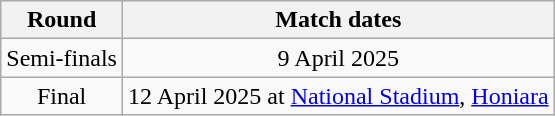<table class="wikitable" style="text-align:center">
<tr>
<th>Round</th>
<th>Match dates</th>
</tr>
<tr>
<td>Semi-finals</td>
<td>9 April 2025</td>
</tr>
<tr>
<td>Final</td>
<td>12 April 2025 at <a href='#'>National Stadium</a>, <a href='#'>Honiara</a></td>
</tr>
</table>
